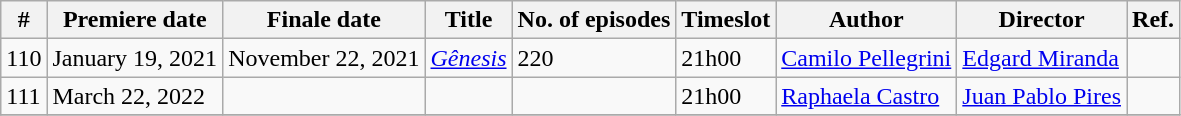<table class = "wikitable sortable">
<tr>
<th>#</th>
<th>Premiere date</th>
<th>Finale date</th>
<th>Title</th>
<th>No. of episodes</th>
<th>Timeslot</th>
<th>Author</th>
<th>Director</th>
<th>Ref.</th>
</tr>
<tr>
<td>110</td>
<td>January 19, 2021</td>
<td>November 22, 2021</td>
<td><em><a href='#'>Gênesis</a></em></td>
<td>220</td>
<td>21h00</td>
<td><a href='#'>Camilo Pellegrini</a></td>
<td><a href='#'>Edgard Miranda</a></td>
<td></td>
</tr>
<tr>
<td>111</td>
<td>March 22, 2022</td>
<td></td>
<td></td>
<td></td>
<td>21h00</td>
<td><a href='#'>Raphaela Castro</a></td>
<td><a href='#'>Juan Pablo Pires</a></td>
<td></td>
</tr>
<tr>
</tr>
</table>
